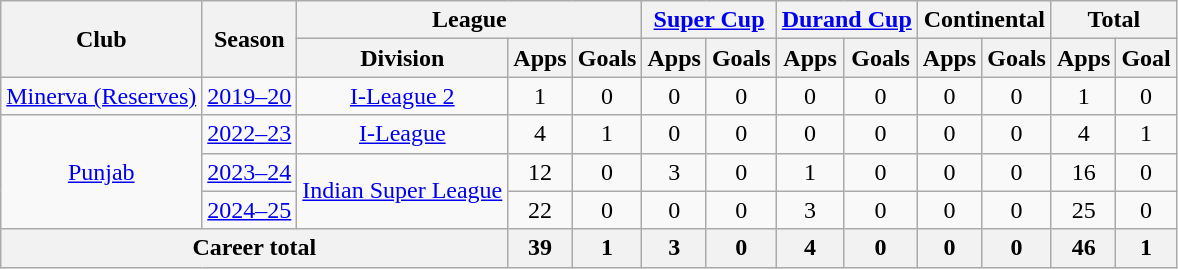<table class="wikitable" style="text-align:center">
<tr>
<th rowspan="2">Club</th>
<th rowspan="2">Season</th>
<th colspan="3">League</th>
<th colspan="2"><a href='#'>Super Cup</a></th>
<th colspan="2"><a href='#'>Durand Cup</a></th>
<th colspan="2">Continental</th>
<th colspan="2">Total</th>
</tr>
<tr>
<th>Division</th>
<th>Apps</th>
<th>Goals</th>
<th>Apps</th>
<th>Goals</th>
<th>Apps</th>
<th>Goals</th>
<th>Apps</th>
<th>Goals</th>
<th>Apps</th>
<th>Goal</th>
</tr>
<tr>
<td><a href='#'>Minerva (Reserves)</a></td>
<td><a href='#'>2019–20</a></td>
<td><a href='#'>I-League 2</a></td>
<td>1</td>
<td>0</td>
<td>0</td>
<td>0</td>
<td>0</td>
<td>0</td>
<td>0</td>
<td>0</td>
<td>1</td>
<td>0</td>
</tr>
<tr>
<td rowspan="3"><a href='#'>Punjab</a></td>
<td><a href='#'>2022–23</a></td>
<td><a href='#'>I-League</a></td>
<td>4</td>
<td>1</td>
<td>0</td>
<td>0</td>
<td>0</td>
<td>0</td>
<td>0</td>
<td>0</td>
<td>4</td>
<td>1</td>
</tr>
<tr>
<td><a href='#'>2023–24</a></td>
<td rowspan="2"><a href='#'>Indian Super League</a></td>
<td>12</td>
<td>0</td>
<td>3</td>
<td>0</td>
<td>1</td>
<td>0</td>
<td>0</td>
<td>0</td>
<td>16</td>
<td>0</td>
</tr>
<tr>
<td><a href='#'>2024–25</a></td>
<td>22</td>
<td>0</td>
<td>0</td>
<td>0</td>
<td>3</td>
<td>0</td>
<td>0</td>
<td>0</td>
<td>25</td>
<td>0</td>
</tr>
<tr>
<th colspan="3">Career total</th>
<th>39</th>
<th>1</th>
<th>3</th>
<th>0</th>
<th>4</th>
<th>0</th>
<th>0</th>
<th>0</th>
<th>46</th>
<th>1</th>
</tr>
</table>
